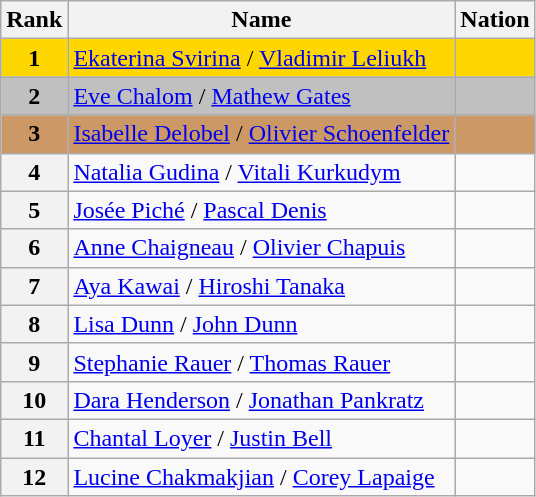<table class="wikitable">
<tr>
<th>Rank</th>
<th>Name</th>
<th>Nation</th>
</tr>
<tr bgcolor="gold">
<td align="center"><strong>1</strong></td>
<td><a href='#'>Ekaterina Svirina</a> / <a href='#'>Vladimir Leliukh</a></td>
<td></td>
</tr>
<tr bgcolor="silver">
<td align="center"><strong>2</strong></td>
<td><a href='#'>Eve Chalom</a> / <a href='#'>Mathew Gates</a></td>
<td></td>
</tr>
<tr bgcolor="cc9966">
<td align="center"><strong>3</strong></td>
<td><a href='#'>Isabelle Delobel</a> / <a href='#'>Olivier Schoenfelder</a></td>
<td></td>
</tr>
<tr>
<th>4</th>
<td><a href='#'>Natalia Gudina</a> / <a href='#'>Vitali Kurkudym</a></td>
<td></td>
</tr>
<tr>
<th>5</th>
<td><a href='#'>Josée Piché</a> / <a href='#'>Pascal Denis</a></td>
<td></td>
</tr>
<tr>
<th>6</th>
<td><a href='#'>Anne Chaigneau</a> / <a href='#'>Olivier Chapuis</a></td>
<td></td>
</tr>
<tr>
<th>7</th>
<td><a href='#'>Aya Kawai</a> / <a href='#'>Hiroshi Tanaka</a></td>
<td></td>
</tr>
<tr>
<th>8</th>
<td><a href='#'>Lisa Dunn</a> / <a href='#'>John Dunn</a></td>
<td></td>
</tr>
<tr>
<th>9</th>
<td><a href='#'>Stephanie Rauer</a> / <a href='#'>Thomas Rauer</a></td>
<td></td>
</tr>
<tr>
<th>10</th>
<td><a href='#'>Dara Henderson</a> / <a href='#'>Jonathan Pankratz</a></td>
<td></td>
</tr>
<tr>
<th>11</th>
<td><a href='#'>Chantal Loyer</a> / <a href='#'>Justin Bell</a></td>
<td></td>
</tr>
<tr>
<th>12</th>
<td><a href='#'>Lucine Chakmakjian</a> / <a href='#'>Corey Lapaige</a></td>
<td></td>
</tr>
</table>
